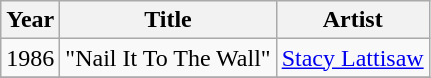<table class="wikitable">
<tr>
<th>Year</th>
<th>Title</th>
<th>Artist</th>
</tr>
<tr>
<td>1986</td>
<td>"Nail It To The Wall"</td>
<td><a href='#'>Stacy Lattisaw</a></td>
</tr>
<tr>
</tr>
</table>
